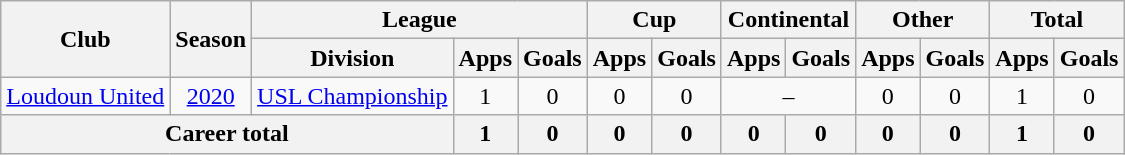<table class="wikitable" style="text-align: center">
<tr>
<th rowspan="2">Club</th>
<th rowspan="2">Season</th>
<th colspan="3">League</th>
<th colspan="2">Cup</th>
<th colspan="2">Continental</th>
<th colspan="2">Other</th>
<th colspan="2">Total</th>
</tr>
<tr>
<th>Division</th>
<th>Apps</th>
<th>Goals</th>
<th>Apps</th>
<th>Goals</th>
<th>Apps</th>
<th>Goals</th>
<th>Apps</th>
<th>Goals</th>
<th>Apps</th>
<th>Goals</th>
</tr>
<tr>
<td><a href='#'>Loudoun United</a></td>
<td><a href='#'>2020</a></td>
<td><a href='#'>USL Championship</a></td>
<td>1</td>
<td>0</td>
<td>0</td>
<td>0</td>
<td colspan="2">–</td>
<td>0</td>
<td>0</td>
<td>1</td>
<td>0</td>
</tr>
<tr>
<th colspan="3"><strong>Career total</strong></th>
<th>1</th>
<th>0</th>
<th>0</th>
<th>0</th>
<th>0</th>
<th>0</th>
<th>0</th>
<th>0</th>
<th>1</th>
<th>0</th>
</tr>
</table>
